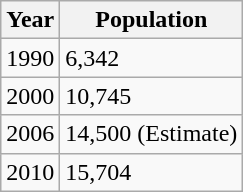<table class="wikitable">
<tr>
<th>Year</th>
<th>Population</th>
</tr>
<tr>
<td>1990</td>
<td>6,342</td>
</tr>
<tr>
<td>2000</td>
<td>10,745</td>
</tr>
<tr>
<td>2006</td>
<td>14,500 (Estimate)</td>
</tr>
<tr>
<td>2010</td>
<td>15,704</td>
</tr>
</table>
